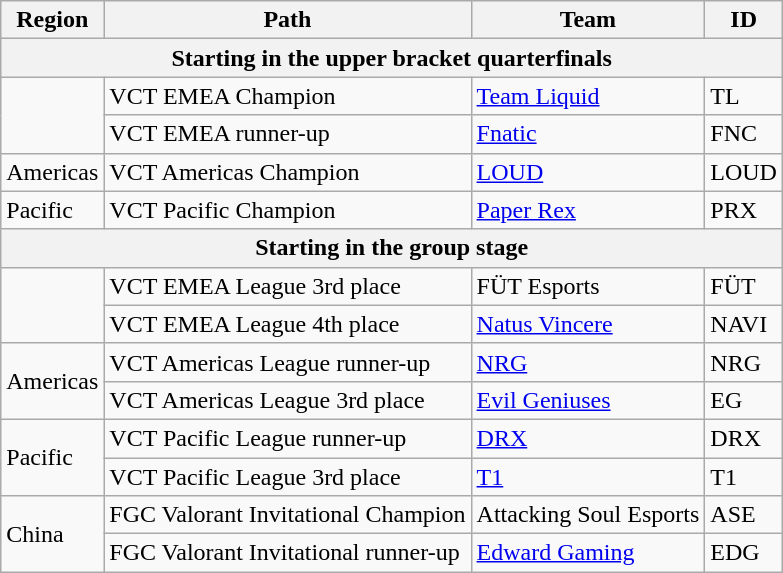<table class="wikitable" style="white-space:nowrap">
<tr>
<th>Region</th>
<th>Path</th>
<th>Team</th>
<th>ID</th>
</tr>
<tr>
<th colspan="4">Starting in the upper bracket quarterfinals</th>
</tr>
<tr>
<td rowspan="2" title="Europe, Middle East, Africa"></td>
<td>VCT EMEA Champion</td>
<td><a href='#'>Team Liquid</a></td>
<td>TL</td>
</tr>
<tr>
<td>VCT EMEA runner-up</td>
<td><a href='#'>Fnatic</a></td>
<td>FNC</td>
</tr>
<tr>
<td>Americas</td>
<td>VCT Americas Champion</td>
<td><a href='#'>LOUD</a></td>
<td>LOUD</td>
</tr>
<tr>
<td title="Asia-Pacific">Pacific</td>
<td>VCT Pacific Champion</td>
<td><a href='#'>Paper Rex</a></td>
<td>PRX</td>
</tr>
<tr>
<th colspan="4">Starting in the group stage</th>
</tr>
<tr>
<td rowspan="2"></td>
<td>VCT EMEA League 3rd place</td>
<td>FÜT Esports</td>
<td>FÜT</td>
</tr>
<tr>
<td>VCT EMEA League 4th place</td>
<td><a href='#'>Natus Vincere</a></td>
<td>NAVI</td>
</tr>
<tr>
<td rowspan="2">Americas</td>
<td>VCT Americas League runner-up</td>
<td><a href='#'>NRG</a></td>
<td>NRG</td>
</tr>
<tr>
<td>VCT Americas League 3rd place</td>
<td><a href='#'>Evil Geniuses</a></td>
<td>EG</td>
</tr>
<tr>
<td rowspan="2">Pacific</td>
<td>VCT Pacific League runner-up</td>
<td><a href='#'>DRX</a></td>
<td>DRX</td>
</tr>
<tr>
<td>VCT Pacific League 3rd place</td>
<td><a href='#'>T1</a></td>
<td>T1</td>
</tr>
<tr>
<td rowspan="2">China</td>
<td>FGC Valorant Invitational Champion</td>
<td>Attacking Soul Esports</td>
<td>ASE</td>
</tr>
<tr>
<td>FGC Valorant Invitational runner-up</td>
<td><a href='#'>Edward Gaming</a></td>
<td>EDG</td>
</tr>
</table>
